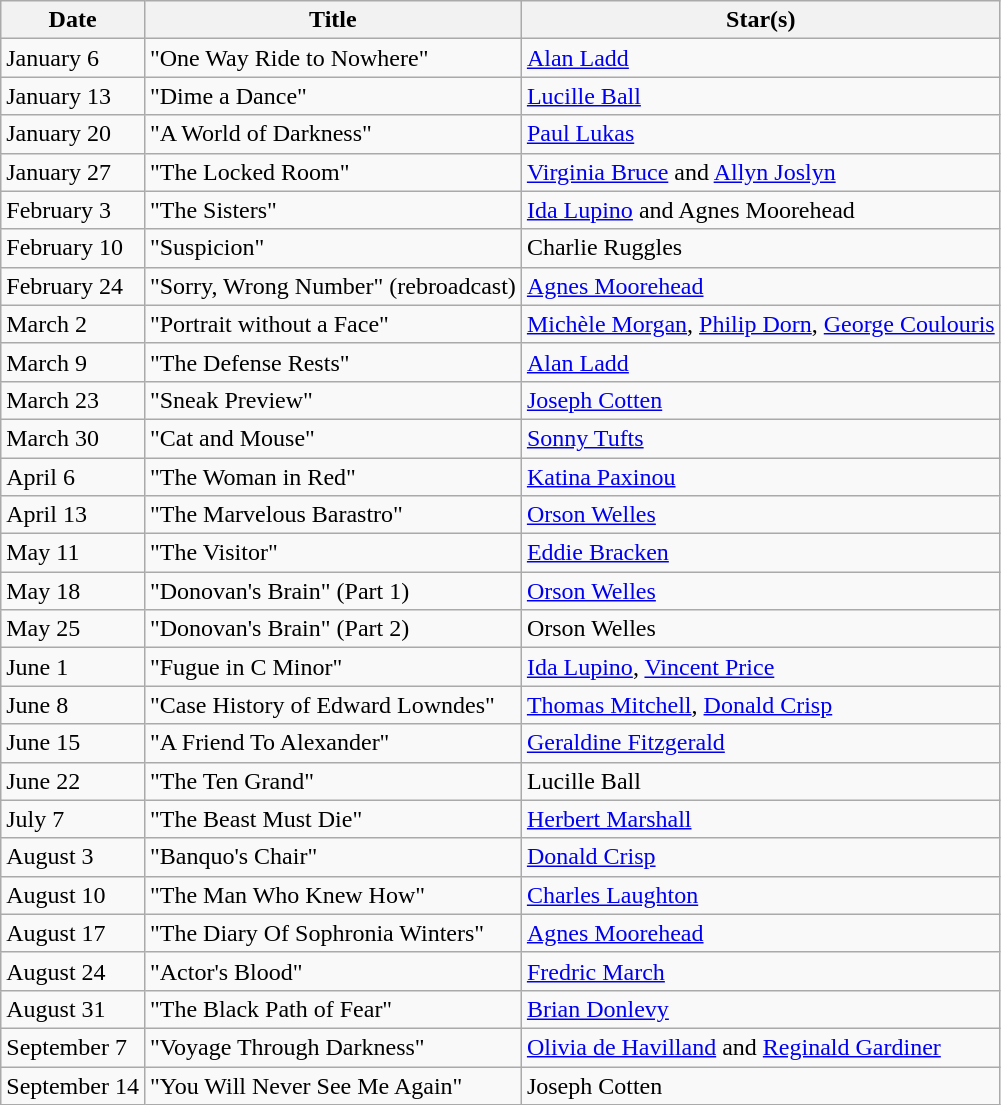<table class="wikitable">
<tr>
<th>Date</th>
<th>Title</th>
<th>Star(s)</th>
</tr>
<tr>
<td>January 6</td>
<td>"One Way Ride to Nowhere"</td>
<td><a href='#'>Alan Ladd</a></td>
</tr>
<tr>
<td>January 13</td>
<td>"Dime a Dance"</td>
<td><a href='#'>Lucille Ball</a></td>
</tr>
<tr>
<td>January 20</td>
<td>"A World of Darkness"</td>
<td><a href='#'>Paul Lukas</a></td>
</tr>
<tr>
<td>January 27</td>
<td>"The Locked Room"</td>
<td><a href='#'>Virginia Bruce</a> and <a href='#'>Allyn Joslyn</a></td>
</tr>
<tr>
<td>February 3</td>
<td>"The Sisters"</td>
<td><a href='#'>Ida Lupino</a> and Agnes Moorehead</td>
</tr>
<tr>
<td>February 10</td>
<td>"Suspicion"</td>
<td>Charlie Ruggles</td>
</tr>
<tr>
<td>February 24</td>
<td>"Sorry, Wrong Number" (rebroadcast)</td>
<td><a href='#'>Agnes Moorehead</a></td>
</tr>
<tr>
<td>March 2</td>
<td>"Portrait without a Face"</td>
<td><a href='#'>Michèle Morgan</a>, <a href='#'>Philip Dorn</a>, <a href='#'>George Coulouris</a></td>
</tr>
<tr>
<td>March 9</td>
<td>"The Defense Rests"</td>
<td><a href='#'>Alan Ladd</a></td>
</tr>
<tr>
<td>March 23</td>
<td>"Sneak Preview"</td>
<td><a href='#'>Joseph Cotten</a></td>
</tr>
<tr>
<td>March 30</td>
<td>"Cat and Mouse"</td>
<td><a href='#'>Sonny Tufts</a></td>
</tr>
<tr>
<td>April 6</td>
<td>"The Woman in Red"</td>
<td><a href='#'>Katina Paxinou</a></td>
</tr>
<tr>
<td>April 13</td>
<td>"The Marvelous Barastro"</td>
<td><a href='#'>Orson Welles</a></td>
</tr>
<tr>
<td>May 11</td>
<td>"The Visitor"</td>
<td><a href='#'>Eddie Bracken</a></td>
</tr>
<tr>
<td>May 18</td>
<td>"Donovan's Brain" (Part 1)</td>
<td><a href='#'>Orson Welles</a></td>
</tr>
<tr>
<td>May 25</td>
<td>"Donovan's Brain" (Part 2)</td>
<td>Orson Welles</td>
</tr>
<tr>
<td>June 1</td>
<td>"Fugue in C Minor"</td>
<td><a href='#'>Ida Lupino</a>, <a href='#'>Vincent Price</a></td>
</tr>
<tr>
<td>June 8</td>
<td>"Case History of Edward Lowndes"</td>
<td><a href='#'>Thomas Mitchell</a>, <a href='#'>Donald Crisp</a></td>
</tr>
<tr>
<td>June 15</td>
<td>"A Friend To Alexander"</td>
<td><a href='#'>Geraldine Fitzgerald</a></td>
</tr>
<tr>
<td>June 22</td>
<td>"The Ten Grand"</td>
<td>Lucille Ball</td>
</tr>
<tr>
<td>July 7</td>
<td>"The Beast Must Die"</td>
<td><a href='#'>Herbert Marshall</a></td>
</tr>
<tr>
<td>August 3</td>
<td>"Banquo's Chair"</td>
<td><a href='#'>Donald Crisp</a></td>
</tr>
<tr>
<td>August 10</td>
<td>"The Man Who Knew How"</td>
<td><a href='#'>Charles Laughton</a></td>
</tr>
<tr>
<td>August 17</td>
<td>"The Diary Of Sophronia Winters"</td>
<td><a href='#'>Agnes Moorehead</a></td>
</tr>
<tr>
<td>August 24</td>
<td>"Actor's Blood"</td>
<td><a href='#'>Fredric March</a></td>
</tr>
<tr>
<td>August 31</td>
<td>"The Black Path of Fear"</td>
<td><a href='#'>Brian Donlevy</a></td>
</tr>
<tr>
<td>September 7</td>
<td>"Voyage Through Darkness"</td>
<td><a href='#'>Olivia de Havilland</a> and <a href='#'>Reginald Gardiner</a></td>
</tr>
<tr>
<td>September 14</td>
<td>"You Will Never See Me Again"</td>
<td>Joseph Cotten</td>
</tr>
</table>
